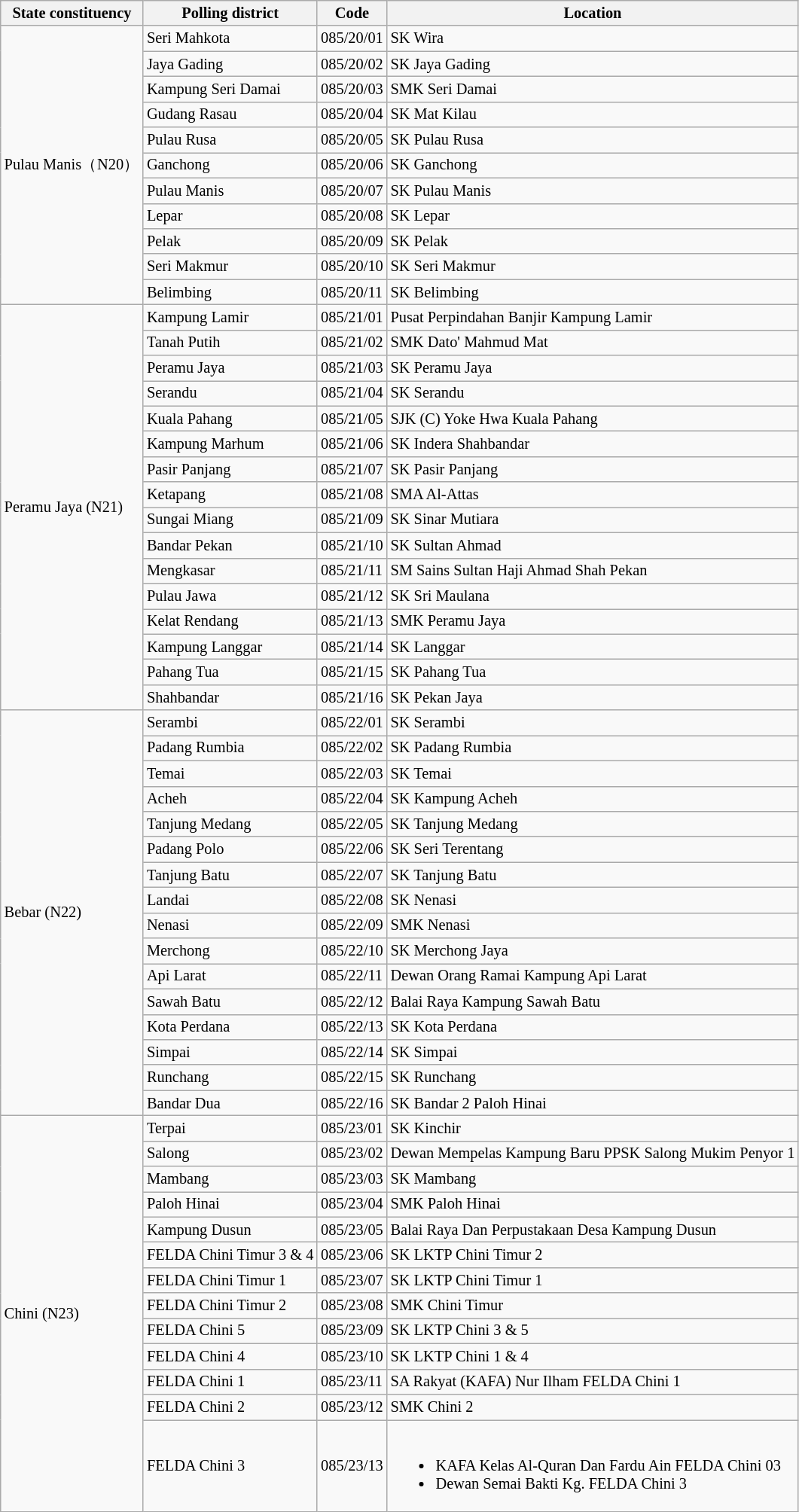<table class="wikitable sortable mw-collapsible" style="white-space:nowrap;font-size:85%">
<tr>
<th>State constituency</th>
<th>Polling district</th>
<th>Code</th>
<th>Location</th>
</tr>
<tr>
<td rowspan="11">Pulau Manis（N20）</td>
<td>Seri Mahkota</td>
<td>085/20/01</td>
<td>SK Wira</td>
</tr>
<tr>
<td>Jaya Gading</td>
<td>085/20/02</td>
<td>SK Jaya Gading</td>
</tr>
<tr>
<td>Kampung Seri Damai</td>
<td>085/20/03</td>
<td>SMK Seri Damai</td>
</tr>
<tr>
<td>Gudang Rasau</td>
<td>085/20/04</td>
<td>SK Mat Kilau</td>
</tr>
<tr>
<td>Pulau Rusa</td>
<td>085/20/05</td>
<td>SK Pulau Rusa</td>
</tr>
<tr>
<td>Ganchong</td>
<td>085/20/06</td>
<td>SK Ganchong</td>
</tr>
<tr>
<td>Pulau Manis</td>
<td>085/20/07</td>
<td>SK Pulau Manis</td>
</tr>
<tr>
<td>Lepar</td>
<td>085/20/08</td>
<td>SK Lepar</td>
</tr>
<tr>
<td>Pelak</td>
<td>085/20/09</td>
<td>SK Pelak</td>
</tr>
<tr>
<td>Seri Makmur</td>
<td>085/20/10</td>
<td>SK Seri Makmur</td>
</tr>
<tr>
<td>Belimbing</td>
<td>085/20/11</td>
<td>SK Belimbing</td>
</tr>
<tr>
<td rowspan="16">Peramu Jaya (N21)</td>
<td>Kampung Lamir</td>
<td>085/21/01</td>
<td>Pusat Perpindahan Banjir Kampung Lamir</td>
</tr>
<tr>
<td>Tanah Putih</td>
<td>085/21/02</td>
<td>SMK Dato' Mahmud Mat</td>
</tr>
<tr>
<td>Peramu Jaya</td>
<td>085/21/03</td>
<td>SK Peramu Jaya</td>
</tr>
<tr>
<td>Serandu</td>
<td>085/21/04</td>
<td>SK Serandu</td>
</tr>
<tr>
<td>Kuala Pahang</td>
<td>085/21/05</td>
<td>SJK (C) Yoke Hwa Kuala Pahang</td>
</tr>
<tr>
<td>Kampung Marhum</td>
<td>085/21/06</td>
<td>SK Indera Shahbandar</td>
</tr>
<tr>
<td>Pasir Panjang</td>
<td>085/21/07</td>
<td>SK Pasir Panjang</td>
</tr>
<tr>
<td>Ketapang</td>
<td>085/21/08</td>
<td>SMA Al-Attas</td>
</tr>
<tr>
<td>Sungai Miang</td>
<td>085/21/09</td>
<td>SK Sinar Mutiara</td>
</tr>
<tr>
<td>Bandar Pekan</td>
<td>085/21/10</td>
<td>SK Sultan Ahmad</td>
</tr>
<tr>
<td>Mengkasar</td>
<td>085/21/11</td>
<td>SM Sains Sultan Haji Ahmad Shah Pekan</td>
</tr>
<tr>
<td>Pulau Jawa</td>
<td>085/21/12</td>
<td>SK Sri Maulana</td>
</tr>
<tr>
<td>Kelat Rendang</td>
<td>085/21/13</td>
<td>SMK Peramu Jaya</td>
</tr>
<tr>
<td>Kampung Langgar</td>
<td>085/21/14</td>
<td>SK Langgar</td>
</tr>
<tr>
<td>Pahang Tua</td>
<td>085/21/15</td>
<td>SK Pahang Tua</td>
</tr>
<tr>
<td>Shahbandar</td>
<td>085/21/16</td>
<td>SK Pekan Jaya</td>
</tr>
<tr>
<td rowspan="16">Bebar (N22)</td>
<td>Serambi</td>
<td>085/22/01</td>
<td>SK Serambi</td>
</tr>
<tr>
<td>Padang Rumbia</td>
<td>085/22/02</td>
<td>SK Padang Rumbia</td>
</tr>
<tr>
<td>Temai</td>
<td>085/22/03</td>
<td>SK Temai</td>
</tr>
<tr>
<td>Acheh</td>
<td>085/22/04</td>
<td>SK Kampung Acheh</td>
</tr>
<tr>
<td>Tanjung Medang</td>
<td>085/22/05</td>
<td>SK Tanjung Medang</td>
</tr>
<tr>
<td>Padang Polo</td>
<td>085/22/06</td>
<td>SK Seri Terentang</td>
</tr>
<tr>
<td>Tanjung Batu</td>
<td>085/22/07</td>
<td>SK Tanjung Batu</td>
</tr>
<tr>
<td>Landai</td>
<td>085/22/08</td>
<td>SK Nenasi</td>
</tr>
<tr>
<td>Nenasi</td>
<td>085/22/09</td>
<td>SMK Nenasi</td>
</tr>
<tr>
<td>Merchong</td>
<td>085/22/10</td>
<td>SK Merchong Jaya</td>
</tr>
<tr>
<td>Api Larat</td>
<td>085/22/11</td>
<td>Dewan Orang Ramai Kampung Api Larat</td>
</tr>
<tr>
<td>Sawah Batu</td>
<td>085/22/12</td>
<td>Balai Raya Kampung Sawah Batu</td>
</tr>
<tr>
<td>Kota Perdana</td>
<td>085/22/13</td>
<td>SK Kota Perdana</td>
</tr>
<tr>
<td>Simpai</td>
<td>085/22/14</td>
<td>SK Simpai</td>
</tr>
<tr>
<td>Runchang</td>
<td>085/22/15</td>
<td>SK Runchang</td>
</tr>
<tr>
<td>Bandar Dua</td>
<td>085/22/16</td>
<td>SK Bandar 2 Paloh Hinai</td>
</tr>
<tr>
<td rowspan="13">Chini (N23)</td>
<td>Terpai</td>
<td>085/23/01</td>
<td>SK Kinchir</td>
</tr>
<tr>
<td>Salong</td>
<td>085/23/02</td>
<td>Dewan Mempelas Kampung Baru PPSK Salong Mukim Penyor 1</td>
</tr>
<tr>
<td>Mambang</td>
<td>085/23/03</td>
<td>SK Mambang</td>
</tr>
<tr>
<td>Paloh Hinai</td>
<td>085/23/04</td>
<td>SMK Paloh Hinai</td>
</tr>
<tr>
<td>Kampung Dusun</td>
<td>085/23/05</td>
<td>Balai Raya Dan Perpustakaan Desa Kampung Dusun</td>
</tr>
<tr>
<td>FELDA Chini Timur 3 & 4</td>
<td>085/23/06</td>
<td>SK LKTP Chini Timur 2</td>
</tr>
<tr>
<td>FELDA Chini Timur 1</td>
<td>085/23/07</td>
<td>SK LKTP Chini Timur 1</td>
</tr>
<tr>
<td>FELDA Chini Timur 2</td>
<td>085/23/08</td>
<td>SMK Chini Timur</td>
</tr>
<tr>
<td>FELDA Chini 5</td>
<td>085/23/09</td>
<td>SK LKTP Chini 3 & 5</td>
</tr>
<tr>
<td>FELDA Chini 4</td>
<td>085/23/10</td>
<td>SK LKTP Chini 1 & 4</td>
</tr>
<tr>
<td>FELDA Chini 1</td>
<td>085/23/11</td>
<td>SA Rakyat (KAFA) Nur Ilham FELDA Chini 1</td>
</tr>
<tr>
<td>FELDA Chini 2</td>
<td>085/23/12</td>
<td>SMK Chini 2</td>
</tr>
<tr>
<td>FELDA Chini 3</td>
<td>085/23/13</td>
<td><br><ul><li>KAFA Kelas Al-Quran Dan Fardu Ain FELDA Chini 03</li><li>Dewan Semai Bakti Kg. FELDA Chini 3</li></ul></td>
</tr>
</table>
